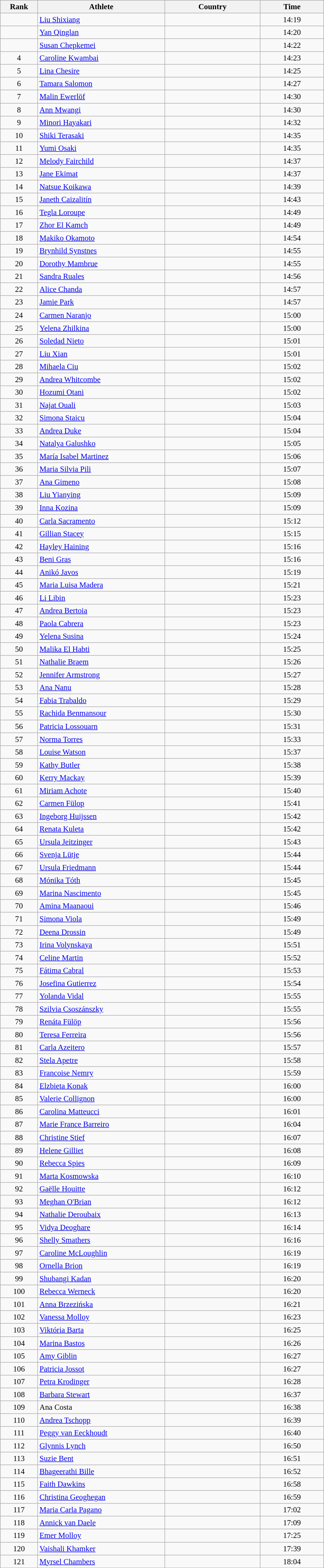<table class="wikitable sortable" style=" text-align:center; font-size:95%;" width="50%">
<tr>
<th width=5%>Rank</th>
<th width=20%>Athlete</th>
<th width=15%>Country</th>
<th width=10%>Time</th>
</tr>
<tr>
<td align=center></td>
<td align=left><a href='#'>Liu Shixiang</a></td>
<td align=left></td>
<td>14:19</td>
</tr>
<tr>
<td align=center></td>
<td align=left><a href='#'>Yan Qinglan</a></td>
<td align=left></td>
<td>14:20</td>
</tr>
<tr>
<td align=center></td>
<td align=left><a href='#'>Susan Chepkemei</a></td>
<td align=left></td>
<td>14:22</td>
</tr>
<tr>
<td align=center>4</td>
<td align=left><a href='#'>Caroline Kwambai</a></td>
<td align=left></td>
<td>14:23</td>
</tr>
<tr>
<td align=center>5</td>
<td align=left><a href='#'>Lina Chesire</a></td>
<td align=left></td>
<td>14:25</td>
</tr>
<tr>
<td align=center>6</td>
<td align=left><a href='#'>Tamara Salomon</a></td>
<td align=left></td>
<td>14:27</td>
</tr>
<tr>
<td align=center>7</td>
<td align=left><a href='#'>Malin Ewerlöf</a></td>
<td align=left></td>
<td>14:30</td>
</tr>
<tr>
<td align=center>8</td>
<td align=left><a href='#'>Ann Mwangi</a></td>
<td align=left></td>
<td>14:30</td>
</tr>
<tr>
<td align=center>9</td>
<td align=left><a href='#'>Minori Hayakari</a></td>
<td align=left></td>
<td>14:32</td>
</tr>
<tr>
<td align=center>10</td>
<td align=left><a href='#'>Shiki Terasaki</a></td>
<td align=left></td>
<td>14:35</td>
</tr>
<tr>
<td align=center>11</td>
<td align=left><a href='#'>Yumi Osaki</a></td>
<td align=left></td>
<td>14:35</td>
</tr>
<tr>
<td align=center>12</td>
<td align=left><a href='#'>Melody Fairchild</a></td>
<td align=left></td>
<td>14:37</td>
</tr>
<tr>
<td align=center>13</td>
<td align=left><a href='#'>Jane Ekimat</a></td>
<td align=left></td>
<td>14:37</td>
</tr>
<tr>
<td align=center>14</td>
<td align=left><a href='#'>Natsue Koikawa</a></td>
<td align=left></td>
<td>14:39</td>
</tr>
<tr>
<td align=center>15</td>
<td align=left><a href='#'>Janeth Caizalitín</a></td>
<td align=left></td>
<td>14:43</td>
</tr>
<tr>
<td align=center>16</td>
<td align=left><a href='#'>Tegla Loroupe</a></td>
<td align=left></td>
<td>14:49</td>
</tr>
<tr>
<td align=center>17</td>
<td align=left><a href='#'>Zhor El Kamch</a></td>
<td align=left></td>
<td>14:49</td>
</tr>
<tr>
<td align=center>18</td>
<td align=left><a href='#'>Makiko Okamoto</a></td>
<td align=left></td>
<td>14:54</td>
</tr>
<tr>
<td align=center>19</td>
<td align=left><a href='#'>Brynhild Synstnes</a></td>
<td align=left></td>
<td>14:55</td>
</tr>
<tr>
<td align=center>20</td>
<td align=left><a href='#'>Dorothy Mambrue</a></td>
<td align=left></td>
<td>14:55</td>
</tr>
<tr>
<td align=center>21</td>
<td align=left><a href='#'>Sandra Ruales</a></td>
<td align=left></td>
<td>14:56</td>
</tr>
<tr>
<td align=center>22</td>
<td align=left><a href='#'>Alice Chanda</a></td>
<td align=left></td>
<td>14:57</td>
</tr>
<tr>
<td align=center>23</td>
<td align=left><a href='#'>Jamie Park</a></td>
<td align=left></td>
<td>14:57</td>
</tr>
<tr>
<td align=center>24</td>
<td align=left><a href='#'>Carmen Naranjo</a></td>
<td align=left></td>
<td>15:00</td>
</tr>
<tr>
<td align=center>25</td>
<td align=left><a href='#'>Yelena Zhilkina</a></td>
<td align=left></td>
<td>15:00</td>
</tr>
<tr>
<td align=center>26</td>
<td align=left><a href='#'>Soledad Nieto</a></td>
<td align=left></td>
<td>15:01</td>
</tr>
<tr>
<td align=center>27</td>
<td align=left><a href='#'>Liu Xian</a></td>
<td align=left></td>
<td>15:01</td>
</tr>
<tr>
<td align=center>28</td>
<td align=left><a href='#'>Mihaela Ciu</a></td>
<td align=left></td>
<td>15:02</td>
</tr>
<tr>
<td align=center>29</td>
<td align=left><a href='#'>Andrea Whitcombe</a></td>
<td align=left></td>
<td>15:02</td>
</tr>
<tr>
<td align=center>30</td>
<td align=left><a href='#'>Hozumi Otani</a></td>
<td align=left></td>
<td>15:02</td>
</tr>
<tr>
<td align=center>31</td>
<td align=left><a href='#'>Najat Ouali</a></td>
<td align=left></td>
<td>15:03</td>
</tr>
<tr>
<td align=center>32</td>
<td align=left><a href='#'>Simona Staicu</a></td>
<td align=left></td>
<td>15:04</td>
</tr>
<tr>
<td align=center>33</td>
<td align=left><a href='#'>Andrea Duke</a></td>
<td align=left></td>
<td>15:04</td>
</tr>
<tr>
<td align=center>34</td>
<td align=left><a href='#'>Natalya Galushko</a></td>
<td align=left></td>
<td>15:05</td>
</tr>
<tr>
<td align=center>35</td>
<td align=left><a href='#'>María Isabel Martinez</a></td>
<td align=left></td>
<td>15:06</td>
</tr>
<tr>
<td align=center>36</td>
<td align=left><a href='#'>Maria Silvia Pili</a></td>
<td align=left></td>
<td>15:07</td>
</tr>
<tr>
<td align=center>37</td>
<td align=left><a href='#'>Ana Gimeno</a></td>
<td align=left></td>
<td>15:08</td>
</tr>
<tr>
<td align=center>38</td>
<td align=left><a href='#'>Liu Yianying</a></td>
<td align=left></td>
<td>15:09</td>
</tr>
<tr>
<td align=center>39</td>
<td align=left><a href='#'>Inna Kozina</a></td>
<td align=left></td>
<td>15:09</td>
</tr>
<tr>
<td align=center>40</td>
<td align=left><a href='#'>Carla Sacramento</a></td>
<td align=left></td>
<td>15:12</td>
</tr>
<tr>
<td align=center>41</td>
<td align=left><a href='#'>Gillian Stacey</a></td>
<td align=left></td>
<td>15:15</td>
</tr>
<tr>
<td align=center>42</td>
<td align=left><a href='#'>Hayley Haining</a></td>
<td align=left></td>
<td>15:16</td>
</tr>
<tr>
<td align=center>43</td>
<td align=left><a href='#'>Beni Gras</a></td>
<td align=left></td>
<td>15:16</td>
</tr>
<tr>
<td align=center>44</td>
<td align=left><a href='#'>Anikó Javos</a></td>
<td align=left></td>
<td>15:19</td>
</tr>
<tr>
<td align=center>45</td>
<td align=left><a href='#'>Maria Luisa Madera</a></td>
<td align=left></td>
<td>15:21</td>
</tr>
<tr>
<td align=center>46</td>
<td align=left><a href='#'>Li Libin</a></td>
<td align=left></td>
<td>15:23</td>
</tr>
<tr>
<td align=center>47</td>
<td align=left><a href='#'>Andrea Bertoia</a></td>
<td align=left></td>
<td>15:23</td>
</tr>
<tr>
<td align=center>48</td>
<td align=left><a href='#'>Paola Cabrera</a></td>
<td align=left></td>
<td>15:23</td>
</tr>
<tr>
<td align=center>49</td>
<td align=left><a href='#'>Yelena Susina</a></td>
<td align=left></td>
<td>15:24</td>
</tr>
<tr>
<td align=center>50</td>
<td align=left><a href='#'>Malika El Habti</a></td>
<td align=left></td>
<td>15:25</td>
</tr>
<tr>
<td align=center>51</td>
<td align=left><a href='#'>Nathalie Braem</a></td>
<td align=left></td>
<td>15:26</td>
</tr>
<tr>
<td align=center>52</td>
<td align=left><a href='#'>Jennifer Armstrong</a></td>
<td align=left></td>
<td>15:27</td>
</tr>
<tr>
<td align=center>53</td>
<td align=left><a href='#'>Ana Nanu</a></td>
<td align=left></td>
<td>15:28</td>
</tr>
<tr>
<td align=center>54</td>
<td align=left><a href='#'>Fabia Trabaldo</a></td>
<td align=left></td>
<td>15:29</td>
</tr>
<tr>
<td align=center>55</td>
<td align=left><a href='#'>Rachida Benmansour</a></td>
<td align=left></td>
<td>15:30</td>
</tr>
<tr>
<td align=center>56</td>
<td align=left><a href='#'>Patricia Lossouarn</a></td>
<td align=left></td>
<td>15:31</td>
</tr>
<tr>
<td align=center>57</td>
<td align=left><a href='#'>Norma Torres</a></td>
<td align=left></td>
<td>15:33</td>
</tr>
<tr>
<td align=center>58</td>
<td align=left><a href='#'>Louise Watson</a></td>
<td align=left></td>
<td>15:37</td>
</tr>
<tr>
<td align=center>59</td>
<td align=left><a href='#'>Kathy Butler</a></td>
<td align=left></td>
<td>15:38</td>
</tr>
<tr>
<td align=center>60</td>
<td align=left><a href='#'>Kerry Mackay</a></td>
<td align=left></td>
<td>15:39</td>
</tr>
<tr>
<td align=center>61</td>
<td align=left><a href='#'>Miriam Achote</a></td>
<td align=left></td>
<td>15:40</td>
</tr>
<tr>
<td align=center>62</td>
<td align=left><a href='#'>Carmen Fülop</a></td>
<td align=left></td>
<td>15:41</td>
</tr>
<tr>
<td align=center>63</td>
<td align=left><a href='#'>Ingeborg Huijssen</a></td>
<td align=left></td>
<td>15:42</td>
</tr>
<tr>
<td align=center>64</td>
<td align=left><a href='#'>Renata Kuleta</a></td>
<td align=left></td>
<td>15:42</td>
</tr>
<tr>
<td align=center>65</td>
<td align=left><a href='#'>Ursula Jeitzinger</a></td>
<td align=left></td>
<td>15:43</td>
</tr>
<tr>
<td align=center>66</td>
<td align=left><a href='#'>Svenja Lütje</a></td>
<td align=left></td>
<td>15:44</td>
</tr>
<tr>
<td align=center>67</td>
<td align=left><a href='#'>Ursula Friedmann</a></td>
<td align=left></td>
<td>15:44</td>
</tr>
<tr>
<td align=center>68</td>
<td align=left><a href='#'>Mónika Tóth</a></td>
<td align=left></td>
<td>15:45</td>
</tr>
<tr>
<td align=center>69</td>
<td align=left><a href='#'>Marina Nascimento</a></td>
<td align=left></td>
<td>15:45</td>
</tr>
<tr>
<td align=center>70</td>
<td align=left><a href='#'>Amina Maanaoui</a></td>
<td align=left></td>
<td>15:46</td>
</tr>
<tr>
<td align=center>71</td>
<td align=left><a href='#'>Simona Viola</a></td>
<td align=left></td>
<td>15:49</td>
</tr>
<tr>
<td align=center>72</td>
<td align=left><a href='#'>Deena Drossin</a></td>
<td align=left></td>
<td>15:49</td>
</tr>
<tr>
<td align=center>73</td>
<td align=left><a href='#'>Irina Volynskaya</a></td>
<td align=left></td>
<td>15:51</td>
</tr>
<tr>
<td align=center>74</td>
<td align=left><a href='#'>Celine Martin</a></td>
<td align=left></td>
<td>15:52</td>
</tr>
<tr>
<td align=center>75</td>
<td align=left><a href='#'>Fátima Cabral</a></td>
<td align=left></td>
<td>15:53</td>
</tr>
<tr>
<td align=center>76</td>
<td align=left><a href='#'>Josefina Gutierrez</a></td>
<td align=left></td>
<td>15:54</td>
</tr>
<tr>
<td align=center>77</td>
<td align=left><a href='#'>Yolanda Vidal</a></td>
<td align=left></td>
<td>15:55</td>
</tr>
<tr>
<td align=center>78</td>
<td align=left><a href='#'>Szilvia Csoszánszky</a></td>
<td align=left></td>
<td>15:55</td>
</tr>
<tr>
<td align=center>79</td>
<td align=left><a href='#'>Renáta Fülöp</a></td>
<td align=left></td>
<td>15:56</td>
</tr>
<tr>
<td align=center>80</td>
<td align=left><a href='#'>Teresa Ferreira</a></td>
<td align=left></td>
<td>15:56</td>
</tr>
<tr>
<td align=center>81</td>
<td align=left><a href='#'>Carla Azeitero</a></td>
<td align=left></td>
<td>15:57</td>
</tr>
<tr>
<td align=center>82</td>
<td align=left><a href='#'>Stela Apetre</a></td>
<td align=left></td>
<td>15:58</td>
</tr>
<tr>
<td align=center>83</td>
<td align=left><a href='#'>Francoise Nemry</a></td>
<td align=left></td>
<td>15:59</td>
</tr>
<tr>
<td align=center>84</td>
<td align=left><a href='#'>Elzbieta Konak</a></td>
<td align=left></td>
<td>16:00</td>
</tr>
<tr>
<td align=center>85</td>
<td align=left><a href='#'>Valerie Collignon</a></td>
<td align=left></td>
<td>16:00</td>
</tr>
<tr>
<td align=center>86</td>
<td align=left><a href='#'>Carolina Matteucci</a></td>
<td align=left></td>
<td>16:01</td>
</tr>
<tr>
<td align=center>87</td>
<td align=left><a href='#'>Marie France Barreiro</a></td>
<td align=left></td>
<td>16:04</td>
</tr>
<tr>
<td align=center>88</td>
<td align=left><a href='#'>Christine Stief</a></td>
<td align=left></td>
<td>16:07</td>
</tr>
<tr>
<td align=center>89</td>
<td align=left><a href='#'>Helene Gilliet</a></td>
<td align=left></td>
<td>16:08</td>
</tr>
<tr>
<td align=center>90</td>
<td align=left><a href='#'>Rebecca Spies</a></td>
<td align=left></td>
<td>16:09</td>
</tr>
<tr>
<td align=center>91</td>
<td align=left><a href='#'>Marta Kosmowska</a></td>
<td align=left></td>
<td>16:10</td>
</tr>
<tr>
<td align=center>92</td>
<td align=left><a href='#'>Gaëlle Houitte</a></td>
<td align=left></td>
<td>16:12</td>
</tr>
<tr>
<td align=center>93</td>
<td align=left><a href='#'>Meghan O'Brian</a></td>
<td align=left></td>
<td>16:12</td>
</tr>
<tr>
<td align=center>94</td>
<td align=left><a href='#'>Nathalie Deroubaix</a></td>
<td align=left></td>
<td>16:13</td>
</tr>
<tr>
<td align=center>95</td>
<td align=left><a href='#'>Vidya Deoghare</a></td>
<td align=left></td>
<td>16:14</td>
</tr>
<tr>
<td align=center>96</td>
<td align=left><a href='#'>Shelly Smathers</a></td>
<td align=left></td>
<td>16:16</td>
</tr>
<tr>
<td align=center>97</td>
<td align=left><a href='#'>Caroline McLoughlin</a></td>
<td align=left></td>
<td>16:19</td>
</tr>
<tr>
<td align=center>98</td>
<td align=left><a href='#'>Ornella Brion</a></td>
<td align=left></td>
<td>16:19</td>
</tr>
<tr>
<td align=center>99</td>
<td align=left><a href='#'>Shubangi Kadan</a></td>
<td align=left></td>
<td>16:20</td>
</tr>
<tr>
<td align=center>100</td>
<td align=left><a href='#'>Rebecca Werneck</a></td>
<td align=left></td>
<td>16:20</td>
</tr>
<tr>
<td align=center>101</td>
<td align=left><a href='#'>Anna Brzezińska</a></td>
<td align=left></td>
<td>16:21</td>
</tr>
<tr>
<td align=center>102</td>
<td align=left><a href='#'>Vanessa Molloy</a></td>
<td align=left></td>
<td>16:23</td>
</tr>
<tr>
<td align=center>103</td>
<td align=left><a href='#'>Viktória Barta</a></td>
<td align=left></td>
<td>16:25</td>
</tr>
<tr>
<td align=center>104</td>
<td align=left><a href='#'>Marina Bastos</a></td>
<td align=left></td>
<td>16:26</td>
</tr>
<tr>
<td align=center>105</td>
<td align=left><a href='#'>Amy Giblin</a></td>
<td align=left></td>
<td>16:27</td>
</tr>
<tr>
<td align=center>106</td>
<td align=left><a href='#'>Patricia Jossot</a></td>
<td align=left></td>
<td>16:27</td>
</tr>
<tr>
<td align=center>107</td>
<td align=left><a href='#'>Petra Krodinger</a></td>
<td align=left></td>
<td>16:28</td>
</tr>
<tr>
<td align=center>108</td>
<td align=left><a href='#'>Barbara Stewart</a></td>
<td align=left></td>
<td>16:37</td>
</tr>
<tr>
<td align=center>109</td>
<td align=left>Ana Costa</td>
<td align=left></td>
<td>16:38</td>
</tr>
<tr>
<td align=center>110</td>
<td align=left><a href='#'>Andrea Tschopp</a></td>
<td align=left></td>
<td>16:39</td>
</tr>
<tr>
<td align=center>111</td>
<td align=left><a href='#'>Peggy van Eeckhoudt</a></td>
<td align=left></td>
<td>16:40</td>
</tr>
<tr>
<td align=center>112</td>
<td align=left><a href='#'>Glynnis Lynch</a></td>
<td align=left></td>
<td>16:50</td>
</tr>
<tr>
<td align=center>113</td>
<td align=left><a href='#'>Suzie Bent</a></td>
<td align=left></td>
<td>16:51</td>
</tr>
<tr>
<td align=center>114</td>
<td align=left><a href='#'>Bhageerathi Bille</a></td>
<td align=left></td>
<td>16:52</td>
</tr>
<tr>
<td align=center>115</td>
<td align=left><a href='#'>Faith Dawkins</a></td>
<td align=left></td>
<td>16:58</td>
</tr>
<tr>
<td align=center>116</td>
<td align=left><a href='#'>Christina Geoghegan</a></td>
<td align=left></td>
<td>16:59</td>
</tr>
<tr>
<td align=center>117</td>
<td align=left><a href='#'>Maria Carla Pagano</a></td>
<td align=left></td>
<td>17:02</td>
</tr>
<tr>
<td align=center>118</td>
<td align=left><a href='#'>Annick van Daele</a></td>
<td align=left></td>
<td>17:09</td>
</tr>
<tr>
<td align=center>119</td>
<td align=left><a href='#'>Emer Molloy</a></td>
<td align=left></td>
<td>17:25</td>
</tr>
<tr>
<td align=center>120</td>
<td align=left><a href='#'>Vaishali Khamker</a></td>
<td align=left></td>
<td>17:39</td>
</tr>
<tr>
<td align=center>121</td>
<td align=left><a href='#'>Myrsel Chambers</a></td>
<td align=left></td>
<td>18:04</td>
</tr>
</table>
